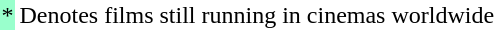<table class="wikidiv">
<tr>
<td style="text-align:center; background:#9fc;">*</td>
<td>Denotes films still running in cinemas worldwide</td>
</tr>
</table>
